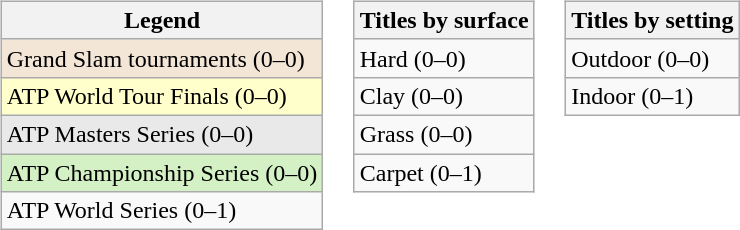<table>
<tr valign=top>
<td><br><table class=wikitable>
<tr>
<th>Legend</th>
</tr>
<tr style=background:#f3e6d7>
<td>Grand Slam tournaments (0–0)</td>
</tr>
<tr style=background:#ffffcc>
<td>ATP World Tour Finals (0–0)</td>
</tr>
<tr style=background:#e9e9e9>
<td>ATP Masters Series (0–0)</td>
</tr>
<tr style=background:#d4f1c5>
<td>ATP Championship Series (0–0)</td>
</tr>
<tr>
<td>ATP World Series (0–1)</td>
</tr>
</table>
</td>
<td><br><table class=wikitable>
<tr>
<th>Titles by surface</th>
</tr>
<tr>
<td>Hard (0–0)</td>
</tr>
<tr>
<td>Clay (0–0)</td>
</tr>
<tr>
<td>Grass (0–0)</td>
</tr>
<tr>
<td>Carpet (0–1)</td>
</tr>
</table>
</td>
<td><br><table class=wikitable>
<tr>
<th>Titles by setting</th>
</tr>
<tr>
<td>Outdoor (0–0)</td>
</tr>
<tr>
<td>Indoor (0–1)</td>
</tr>
</table>
</td>
</tr>
</table>
